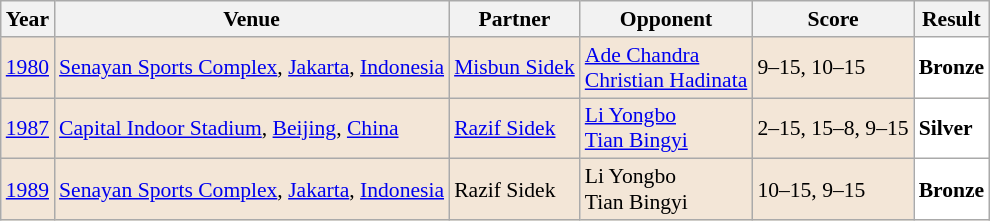<table class="sortable wikitable" style="font-size: 90%;">
<tr>
<th>Year</th>
<th>Venue</th>
<th>Partner</th>
<th>Opponent</th>
<th>Score</th>
<th>Result</th>
</tr>
<tr style="background:#F3E6D7">
<td align="center"><a href='#'>1980</a></td>
<td align="left"><a href='#'>Senayan Sports Complex</a>, <a href='#'>Jakarta</a>, <a href='#'>Indonesia</a></td>
<td align="left"> <a href='#'>Misbun Sidek</a></td>
<td align="left"> <a href='#'>Ade Chandra</a> <br>  <a href='#'>Christian Hadinata</a></td>
<td align="left">9–15, 10–15</td>
<td style="text-align:left; background:white"> <strong>Bronze</strong></td>
</tr>
<tr style="background:#F3E6D7">
<td align="center"><a href='#'>1987</a></td>
<td align="left"><a href='#'>Capital Indoor Stadium</a>, <a href='#'>Beijing</a>, <a href='#'>China</a></td>
<td align="left"> <a href='#'>Razif Sidek</a></td>
<td align="left"> <a href='#'>Li Yongbo</a> <br>  <a href='#'>Tian Bingyi</a></td>
<td align="left">2–15, 15–8, 9–15</td>
<td style="text-align:left; background:white"> <strong>Silver</strong></td>
</tr>
<tr style="background:#F3E6D7">
<td align="center"><a href='#'>1989</a></td>
<td align="left"><a href='#'>Senayan Sports Complex</a>, <a href='#'>Jakarta</a>, <a href='#'>Indonesia</a></td>
<td align="left"> Razif Sidek</td>
<td align="left"> Li Yongbo <br>  Tian Bingyi</td>
<td align="left">10–15, 9–15</td>
<td style="text-align:left; background:white"> <strong>Bronze</strong></td>
</tr>
</table>
